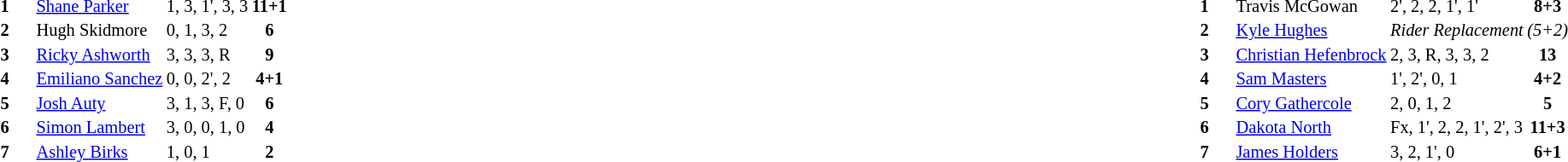<table width="100%">
<tr>
<td valign="top" width="50%"><br><table style="font-size: 85%" cellspacing="1" cellpadding="1" align=LEFT>
<tr>
<td colspan="5"></td>
</tr>
<tr>
<th width=25></th>
<th width=25></th>
</tr>
<tr>
<td></td>
<td><strong>1</strong></td>
<td> <a href='#'>Shane Parker</a></td>
<td>1, 3, 1', 3, 3</td>
<td align=center><strong>11+1</strong></td>
<td></td>
</tr>
<tr>
<td></td>
<td><strong>2</strong></td>
<td> Hugh Skidmore</td>
<td>0, 1, 3, 2</td>
<td align=center><strong>6</strong></td>
<td></td>
</tr>
<tr>
<td></td>
<td><strong>3</strong></td>
<td> <a href='#'>Ricky Ashworth</a></td>
<td>3, 3, 3, R</td>
<td align=center><strong>9</strong></td>
<td></td>
</tr>
<tr>
<td></td>
<td><strong>4</strong></td>
<td> <a href='#'>Emiliano Sanchez</a></td>
<td>0, 0, 2', 2</td>
<td align=center><strong>4+1</strong></td>
<td></td>
</tr>
<tr>
<td></td>
<td><strong>5</strong></td>
<td> <a href='#'>Josh Auty</a></td>
<td>3, 1, 3, F, 0</td>
<td align=center><strong>6</strong></td>
<td></td>
</tr>
<tr>
<td></td>
<td><strong>6</strong></td>
<td> <a href='#'>Simon Lambert</a></td>
<td>3, 0, 0, 1, 0</td>
<td align=center><strong>4</strong></td>
<td></td>
</tr>
<tr>
<td></td>
<td><strong>7</strong></td>
<td> <a href='#'>Ashley Birks</a></td>
<td>1, 0, 1</td>
<td align=center><strong>2</strong></td>
<td></td>
</tr>
<tr>
<td colspan=5></td>
</tr>
</table>
<table style="font-size: 85%" cellspacing="1" cellpadding="1" align=RIGHT>
<tr>
<td colspan="5"></td>
</tr>
<tr>
<th width="25"></th>
<th width="25"></th>
</tr>
<tr>
<td></td>
<td><strong>1</strong></td>
<td> Travis McGowan</td>
<td>2', 2, 2, 1', 1'</td>
<td align=center><strong>8+3</strong></td>
<td></td>
</tr>
<tr>
<td></td>
<td><strong>2</strong></td>
<td> <a href='#'>Kyle Hughes</a></td>
<td><em>Rider Replacement</em></td>
<td align=center><em>(5+2)</em></td>
<td></td>
</tr>
<tr>
<td></td>
<td><strong>3</strong></td>
<td> <a href='#'>Christian Hefenbrock</a></td>
<td>2, 3, R, 3, 3, 2</td>
<td align=center><strong>13</strong></td>
<td></td>
</tr>
<tr>
<td></td>
<td><strong>4</strong></td>
<td> <a href='#'>Sam Masters</a></td>
<td>1', 2', 0, 1</td>
<td align=center><strong>4+2</strong></td>
<td></td>
</tr>
<tr>
<td></td>
<td><strong>5</strong></td>
<td> <a href='#'>Cory Gathercole</a></td>
<td>2, 0, 1, 2</td>
<td align=center><strong>5</strong></td>
<td></td>
</tr>
<tr>
<td></td>
<td><strong>6</strong></td>
<td> <a href='#'>Dakota North</a></td>
<td>Fx, 1', 2, 2, 1', 2', 3</td>
<td align=center><strong>11+3</strong></td>
<td></td>
</tr>
<tr>
<td></td>
<td><strong>7</strong></td>
<td> <a href='#'>James Holders</a></td>
<td>3, 2, 1', 0</td>
<td align=center><strong>6+1</strong></td>
<td></td>
</tr>
<tr>
<td colspan=5></td>
</tr>
</table>
</td>
</tr>
</table>
